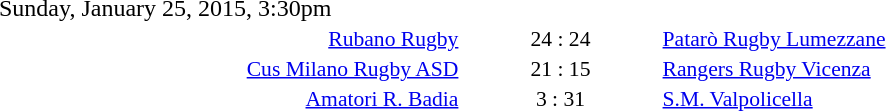<table style="width:70%;" cellspacing="1">
<tr>
<th width=35%></th>
<th width=15%></th>
<th></th>
</tr>
<tr>
<td>Sunday, January 25, 2015, 3:30pm</td>
</tr>
<tr style=font-size:90%>
<td align=right><a href='#'>Rubano Rugby</a></td>
<td align=center>24 : 24</td>
<td><a href='#'>Patarò Rugby Lumezzane</a></td>
</tr>
<tr style=font-size:90%>
<td align=right><a href='#'>Cus Milano Rugby ASD</a></td>
<td align=center>21 : 15</td>
<td><a href='#'>Rangers Rugby Vicenza</a></td>
</tr>
<tr style=font-size:90%>
<td align=right><a href='#'>Amatori R. Badia</a></td>
<td align=center>3 : 31</td>
<td><a href='#'>S.M. Valpolicella</a></td>
</tr>
</table>
